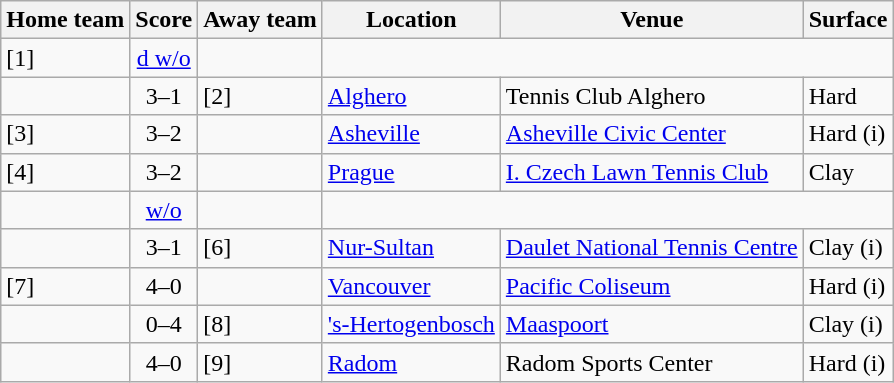<table class="wikitable">
<tr>
<th>Home team</th>
<th>Score</th>
<th>Away team</th>
<th>Location</th>
<th>Venue</th>
<th>Surface</th>
</tr>
<tr>
<td><strong></strong> [1]</td>
<td align=center><a href='#'>d w/o</a></td>
<td><strong></strong></td>
<td colspan=4></td>
</tr>
<tr>
<td><strong></strong></td>
<td align=center>3–1</td>
<td> [2]</td>
<td><a href='#'>Alghero</a></td>
<td>Tennis Club Alghero</td>
<td>Hard</td>
</tr>
<tr>
<td><strong></strong> [3]</td>
<td align=center>3–2</td>
<td></td>
<td><a href='#'>Asheville</a></td>
<td><a href='#'>Asheville Civic Center</a></td>
<td>Hard (i)</td>
</tr>
<tr>
<td><strong></strong> [4]</td>
<td align=center>3–2</td>
<td></td>
<td><a href='#'>Prague</a></td>
<td><a href='#'>I. Czech Lawn Tennis Club</a></td>
<td>Clay</td>
</tr>
<tr>
<td><strong></strong></td>
<td align=center><a href='#'>w/o</a></td>
<td></td>
<td colspan=4></td>
</tr>
<tr>
<td><strong></strong></td>
<td align=center>3–1</td>
<td> [6]</td>
<td><a href='#'>Nur-Sultan</a></td>
<td><a href='#'>Daulet National Tennis Centre</a></td>
<td>Clay (i)</td>
</tr>
<tr>
<td><strong></strong> [7]</td>
<td align=center>4–0</td>
<td></td>
<td><a href='#'>Vancouver</a></td>
<td><a href='#'>Pacific Coliseum</a></td>
<td>Hard (i)</td>
</tr>
<tr>
<td></td>
<td align=center>0–4</td>
<td><strong></strong> [8]</td>
<td><a href='#'>'s-Hertogenbosch</a></td>
<td><a href='#'>Maaspoort</a></td>
<td>Clay (i)</td>
</tr>
<tr>
<td><strong></strong></td>
<td align=center>4–0</td>
<td> [9]</td>
<td><a href='#'>Radom</a></td>
<td>Radom Sports Center</td>
<td>Hard (i)</td>
</tr>
</table>
